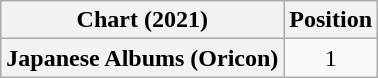<table class="wikitable plainrowheaders" style="text-align:center">
<tr>
<th scope="col">Chart (2021)</th>
<th scope="col">Position</th>
</tr>
<tr>
<th scope="row">Japanese Albums (Oricon)</th>
<td>1</td>
</tr>
</table>
